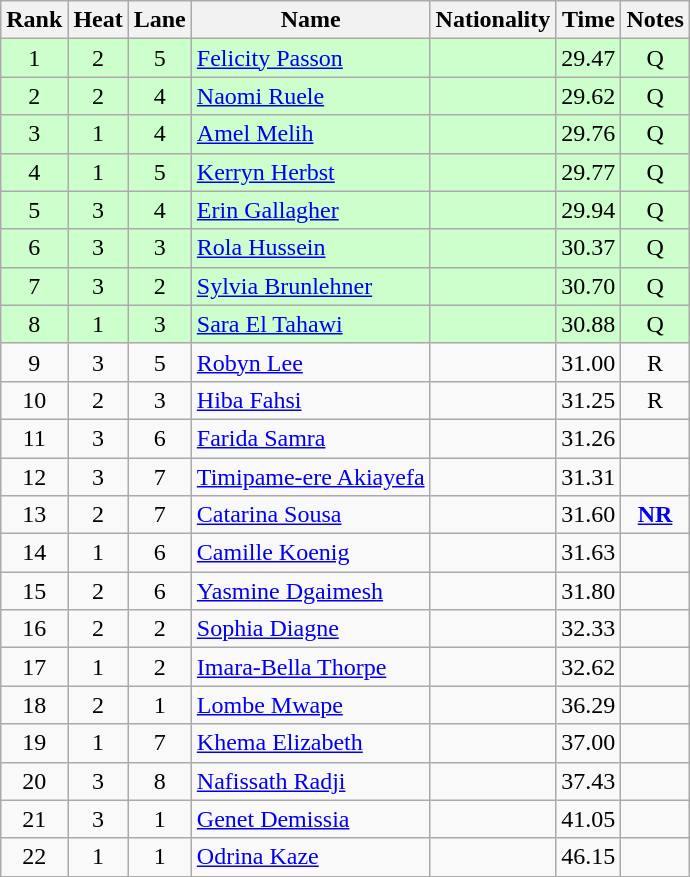<table class="wikitable sortable" style="text-align:center">
<tr>
<th>Rank</th>
<th>Heat</th>
<th>Lane</th>
<th>Name</th>
<th>Nationality</th>
<th>Time</th>
<th>Notes</th>
</tr>
<tr bgcolor=ccffcc>
<td>1</td>
<td>2</td>
<td>5</td>
<td align=left><a href='#'>Felicity Passon</a></td>
<td align=left></td>
<td>29.47</td>
<td>Q</td>
</tr>
<tr bgcolor=ccffcc>
<td>2</td>
<td>2</td>
<td>4</td>
<td align=left><a href='#'>Naomi Ruele</a></td>
<td align=left></td>
<td>29.62</td>
<td>Q</td>
</tr>
<tr bgcolor=ccffcc>
<td>3</td>
<td>1</td>
<td>4</td>
<td align=left><a href='#'>Amel Melih</a></td>
<td align=left></td>
<td>29.76</td>
<td>Q</td>
</tr>
<tr bgcolor=ccffcc>
<td>4</td>
<td>1</td>
<td>5</td>
<td align=left><a href='#'>Kerryn Herbst</a></td>
<td align=left></td>
<td>29.77</td>
<td>Q</td>
</tr>
<tr bgcolor=ccffcc>
<td>5</td>
<td>3</td>
<td>4</td>
<td align=left><a href='#'>Erin Gallagher</a></td>
<td align=left></td>
<td>29.94</td>
<td>Q</td>
</tr>
<tr bgcolor=ccffcc>
<td>6</td>
<td>3</td>
<td>3</td>
<td align=left><a href='#'>Rola Hussein</a></td>
<td align=left></td>
<td>30.37</td>
<td>Q</td>
</tr>
<tr bgcolor=ccffcc>
<td>7</td>
<td>3</td>
<td>2</td>
<td align=left><a href='#'>Sylvia Brunlehner</a></td>
<td align=left></td>
<td>30.70</td>
<td>Q</td>
</tr>
<tr bgcolor=ccffcc>
<td>8</td>
<td>1</td>
<td>3</td>
<td align=left><a href='#'>Sara El Tahawi</a></td>
<td align=left></td>
<td>30.88</td>
<td>Q</td>
</tr>
<tr>
<td>9</td>
<td>3</td>
<td>5</td>
<td align=left><a href='#'>Robyn Lee</a></td>
<td align=left></td>
<td>31.00</td>
<td>R</td>
</tr>
<tr>
<td>10</td>
<td>2</td>
<td>3</td>
<td align=left><a href='#'>Hiba Fahsi</a></td>
<td align=left></td>
<td>31.25</td>
<td>R</td>
</tr>
<tr>
<td>11</td>
<td>3</td>
<td>6</td>
<td align=left><a href='#'>Farida Samra</a></td>
<td align=left></td>
<td>31.26</td>
<td></td>
</tr>
<tr>
<td>12</td>
<td>3</td>
<td>7</td>
<td align=left><a href='#'>Timipame-ere Akiayefa</a></td>
<td align=left></td>
<td>31.31</td>
<td></td>
</tr>
<tr>
<td>13</td>
<td>2</td>
<td>7</td>
<td align=left><a href='#'>Catarina Sousa</a></td>
<td align=left></td>
<td>31.60</td>
<td><strong><a href='#'>NR</a></strong></td>
</tr>
<tr>
<td>14</td>
<td>1</td>
<td>6</td>
<td align=left><a href='#'>Camille Koenig</a></td>
<td align=left></td>
<td>31.63</td>
<td></td>
</tr>
<tr>
<td>15</td>
<td>2</td>
<td>6</td>
<td align=left><a href='#'>Yasmine Dgaimesh</a></td>
<td align=left></td>
<td>31.80</td>
<td></td>
</tr>
<tr>
<td>16</td>
<td>2</td>
<td>2</td>
<td align=left><a href='#'>Sophia Diagne</a></td>
<td align=left></td>
<td>32.33</td>
<td></td>
</tr>
<tr>
<td>17</td>
<td>1</td>
<td>2</td>
<td align=left><a href='#'>Imara-Bella Thorpe</a></td>
<td align=left></td>
<td>32.62</td>
<td></td>
</tr>
<tr>
<td>18</td>
<td>2</td>
<td>1</td>
<td align=left><a href='#'>Lombe Mwape</a></td>
<td align=left></td>
<td>36.29</td>
<td></td>
</tr>
<tr>
<td>19</td>
<td>1</td>
<td>7</td>
<td align=left><a href='#'>Khema Elizabeth</a></td>
<td align=left></td>
<td>37.00</td>
<td></td>
</tr>
<tr>
<td>20</td>
<td>3</td>
<td>8</td>
<td align=left><a href='#'>Nafissath Radji</a></td>
<td align=left></td>
<td>37.43</td>
<td></td>
</tr>
<tr>
<td>21</td>
<td>3</td>
<td>1</td>
<td align=left><a href='#'>Genet Demissia</a></td>
<td align=left></td>
<td>41.05</td>
<td></td>
</tr>
<tr>
<td>22</td>
<td>1</td>
<td>1</td>
<td align=left><a href='#'>Odrina Kaze</a></td>
<td align=left></td>
<td>46.15</td>
<td></td>
</tr>
</table>
